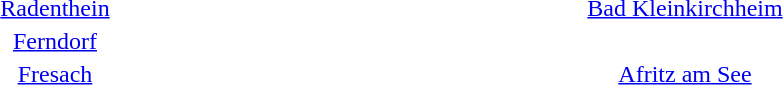<table width="50%">
<tr ---->
<td width ="33%" align="center"><a href='#'>Radenthein</a></td>
<td width ="33%" align="center"></td>
<td width ="33%" align="center"><a href='#'>Bad Kleinkirchheim</a></td>
</tr>
<tr ---->
<td width ="33%" align="center"><a href='#'>Ferndorf</a></td>
<td width ="33%" align="center"></td>
<td width ="33%" align="center"></td>
</tr>
<tr ---->
<td width ="33%" align="center"><a href='#'>Fresach</a></td>
<td width ="33%" align="center"></td>
<td width ="33%" align="center"><a href='#'>Afritz am See</a></td>
</tr>
</table>
